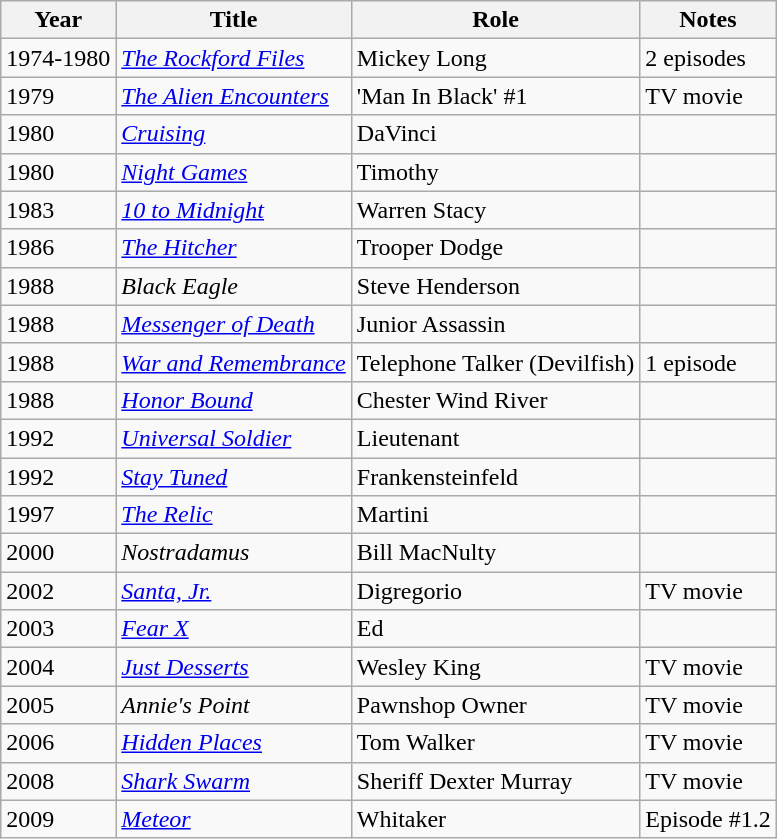<table class="wikitable">
<tr>
<th>Year</th>
<th>Title</th>
<th>Role</th>
<th>Notes</th>
</tr>
<tr>
<td>1974-1980</td>
<td><em><a href='#'>The Rockford Files</a></em></td>
<td>Mickey Long</td>
<td>2 episodes</td>
</tr>
<tr>
<td>1979</td>
<td><em><a href='#'>The Alien Encounters</a></em></td>
<td>'Man In Black' #1</td>
<td>TV movie</td>
</tr>
<tr>
<td>1980</td>
<td><em><a href='#'>Cruising</a></em></td>
<td>DaVinci</td>
<td></td>
</tr>
<tr>
<td>1980</td>
<td><em><a href='#'>Night Games</a></em></td>
<td>Timothy</td>
<td></td>
</tr>
<tr>
<td>1983</td>
<td><em><a href='#'>10 to Midnight</a></em></td>
<td>Warren Stacy</td>
<td></td>
</tr>
<tr>
<td>1986</td>
<td><em><a href='#'>The Hitcher</a></em></td>
<td>Trooper Dodge</td>
<td></td>
</tr>
<tr>
<td>1988</td>
<td><em>Black Eagle</em></td>
<td>Steve Henderson</td>
<td></td>
</tr>
<tr>
<td>1988</td>
<td><em><a href='#'>Messenger of Death</a></em></td>
<td>Junior Assassin</td>
<td></td>
</tr>
<tr>
<td>1988</td>
<td><em><a href='#'>War and Remembrance</a></em></td>
<td>Telephone Talker (Devilfish)</td>
<td>1 episode</td>
</tr>
<tr>
<td>1988</td>
<td><em><a href='#'>Honor Bound</a></em></td>
<td>Chester Wind River</td>
<td></td>
</tr>
<tr>
<td>1992</td>
<td><em><a href='#'>Universal Soldier</a></em></td>
<td>Lieutenant</td>
<td></td>
</tr>
<tr>
<td>1992</td>
<td><em><a href='#'>Stay Tuned</a></em></td>
<td>Frankensteinfeld</td>
<td></td>
</tr>
<tr>
<td>1997</td>
<td><em><a href='#'>The Relic</a></em></td>
<td>Martini</td>
<td></td>
</tr>
<tr>
<td>2000</td>
<td><em>Nostradamus</em></td>
<td>Bill MacNulty</td>
<td></td>
</tr>
<tr>
<td>2002</td>
<td><em><a href='#'>Santa, Jr.</a></em></td>
<td>Digregorio</td>
<td>TV movie</td>
</tr>
<tr>
<td>2003</td>
<td><em><a href='#'>Fear X</a></em></td>
<td>Ed</td>
<td></td>
</tr>
<tr>
<td>2004</td>
<td><em><a href='#'>Just Desserts</a></em></td>
<td>Wesley King</td>
<td>TV movie</td>
</tr>
<tr>
<td>2005</td>
<td><em>Annie's Point</em></td>
<td>Pawnshop Owner</td>
<td>TV movie</td>
</tr>
<tr>
<td>2006</td>
<td><em><a href='#'>Hidden Places</a></em></td>
<td>Tom Walker</td>
<td>TV movie</td>
</tr>
<tr>
<td>2008</td>
<td><em><a href='#'>Shark Swarm</a></em></td>
<td>Sheriff Dexter Murray</td>
<td>TV movie</td>
</tr>
<tr>
<td>2009</td>
<td><em><a href='#'>Meteor</a></em></td>
<td>Whitaker</td>
<td>Episode #1.2</td>
</tr>
</table>
